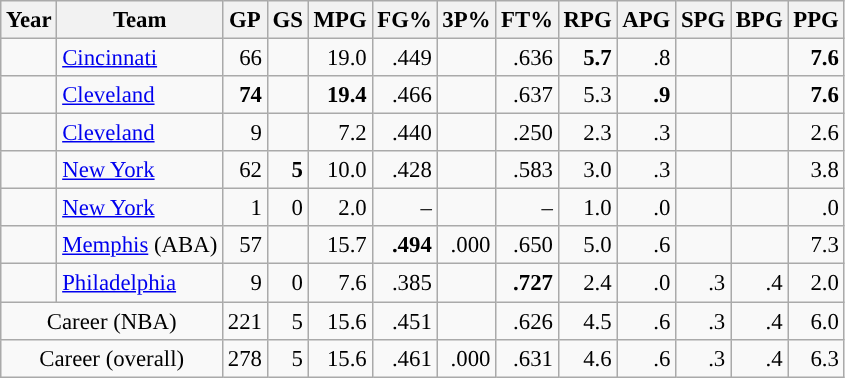<table class="wikitable sortable" style="font-size:95%; text-align:right;">
<tr>
<th>Year</th>
<th>Team</th>
<th>GP</th>
<th>GS</th>
<th>MPG</th>
<th>FG%</th>
<th>3P%</th>
<th>FT%</th>
<th>RPG</th>
<th>APG</th>
<th>SPG</th>
<th>BPG</th>
<th>PPG</th>
</tr>
<tr>
<td style="text-align:left;"></td>
<td style="text-align:left;"><a href='#'>Cincinnati</a></td>
<td>66</td>
<td></td>
<td>19.0</td>
<td>.449</td>
<td></td>
<td>.636</td>
<td><strong>5.7</strong></td>
<td>.8</td>
<td></td>
<td></td>
<td><strong>7.6</strong></td>
</tr>
<tr>
<td style="text-align:left;"></td>
<td style="text-align:left;"><a href='#'>Cleveland</a></td>
<td><strong>74</strong></td>
<td></td>
<td><strong>19.4</strong></td>
<td>.466</td>
<td></td>
<td>.637</td>
<td>5.3</td>
<td><strong>.9</strong></td>
<td></td>
<td></td>
<td><strong>7.6</strong></td>
</tr>
<tr>
<td style="text-align:left;"></td>
<td style="text-align:left;"><a href='#'>Cleveland</a></td>
<td>9</td>
<td></td>
<td>7.2</td>
<td>.440</td>
<td></td>
<td>.250</td>
<td>2.3</td>
<td>.3</td>
<td></td>
<td></td>
<td>2.6</td>
</tr>
<tr>
<td style="text-align:left;"></td>
<td style="text-align:left;"><a href='#'>New York</a></td>
<td>62</td>
<td><strong>5</strong></td>
<td>10.0</td>
<td>.428</td>
<td></td>
<td>.583</td>
<td>3.0</td>
<td>.3</td>
<td></td>
<td></td>
<td>3.8</td>
</tr>
<tr>
<td style="text-align:left;"></td>
<td style="text-align:left;"><a href='#'>New York</a></td>
<td>1</td>
<td>0</td>
<td>2.0</td>
<td>–</td>
<td></td>
<td>–</td>
<td>1.0</td>
<td>.0</td>
<td></td>
<td></td>
<td>.0</td>
</tr>
<tr>
<td style="text-align:left;"></td>
<td style="text-align:left;"><a href='#'>Memphis</a> (ABA)</td>
<td>57</td>
<td></td>
<td>15.7</td>
<td><strong>.494</strong></td>
<td>.000</td>
<td>.650</td>
<td>5.0</td>
<td>.6</td>
<td></td>
<td></td>
<td>7.3</td>
</tr>
<tr>
<td style="text-align:left;"></td>
<td style="text-align:left;"><a href='#'>Philadelphia</a></td>
<td>9</td>
<td>0</td>
<td>7.6</td>
<td>.385</td>
<td></td>
<td><strong>.727</strong></td>
<td>2.4</td>
<td>.0</td>
<td>.3</td>
<td>.4</td>
<td>2.0</td>
</tr>
<tr class="sortbottom">
<td colspan="2" style="text-align:center;">Career (NBA)</td>
<td>221</td>
<td>5</td>
<td>15.6</td>
<td>.451</td>
<td></td>
<td>.626</td>
<td>4.5</td>
<td>.6</td>
<td>.3</td>
<td>.4</td>
<td>6.0</td>
</tr>
<tr class="sortbottom">
<td colspan="2" style="text-align:center;">Career (overall)</td>
<td>278</td>
<td>5</td>
<td>15.6</td>
<td>.461</td>
<td>.000</td>
<td>.631</td>
<td>4.6</td>
<td>.6</td>
<td>.3</td>
<td>.4</td>
<td>6.3</td>
</tr>
</table>
